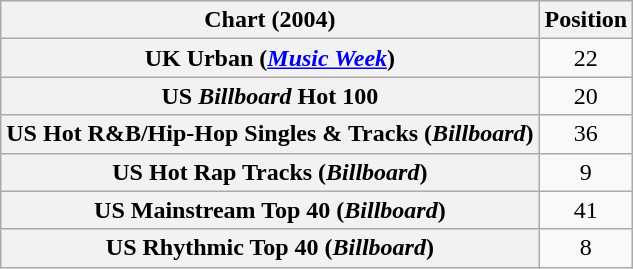<table class="wikitable sortable plainrowheaders" style="text-align:center">
<tr>
<th>Chart (2004)</th>
<th>Position</th>
</tr>
<tr>
<th scope="row">UK Urban (<em><a href='#'>Music Week</a></em>)<br></th>
<td>22</td>
</tr>
<tr>
<th scope="row">US <em>Billboard</em> Hot 100</th>
<td>20</td>
</tr>
<tr>
<th scope="row">US Hot R&B/Hip-Hop Singles & Tracks (<em>Billboard</em>)</th>
<td>36</td>
</tr>
<tr>
<th scope="row">US Hot Rap Tracks (<em>Billboard</em>)</th>
<td>9</td>
</tr>
<tr>
<th scope="row">US Mainstream Top 40 (<em>Billboard</em>)</th>
<td>41</td>
</tr>
<tr>
<th scope="row">US Rhythmic Top 40 (<em>Billboard</em>)</th>
<td>8</td>
</tr>
</table>
